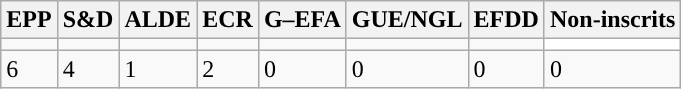<table class="wikitable">
<tr>
<th>EPP</th>
<th>S&D</th>
<th>ALDE</th>
<th>ECR</th>
<th>G–EFA</th>
<th>GUE/NGL</th>
<th>EFDD</th>
<th>Non-inscrits</th>
</tr>
<tr>
<td style="background:"></td>
<td style="background:"></td>
<td style="background:"></td>
<td style="background:"></td>
<td style="background:"></td>
<td style="background:"></td>
<td style="background:"></td>
<td style="background:white"></td>
</tr>
<tr>
<td>6</td>
<td>4</td>
<td>1</td>
<td>2</td>
<td>0</td>
<td>0</td>
<td>0</td>
<td>0</td>
</tr>
</table>
